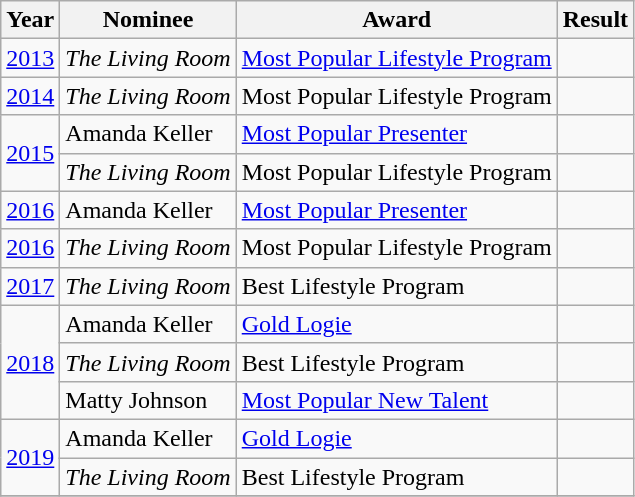<table class="wikitable">
<tr>
<th>Year</th>
<th>Nominee</th>
<th>Award</th>
<th>Result</th>
</tr>
<tr>
<td><a href='#'>2013</a></td>
<td><em>The Living Room</em></td>
<td><a href='#'>Most Popular Lifestyle Program</a></td>
<td></td>
</tr>
<tr>
<td><a href='#'>2014</a></td>
<td><em>The Living Room</em></td>
<td>Most Popular Lifestyle Program</td>
<td></td>
</tr>
<tr>
<td rowspan=2><a href='#'>2015</a></td>
<td>Amanda Keller</td>
<td><a href='#'>Most Popular Presenter</a></td>
<td></td>
</tr>
<tr>
<td><em>The Living Room</em></td>
<td>Most Popular Lifestyle Program</td>
<td></td>
</tr>
<tr>
<td><a href='#'>2016</a></td>
<td>Amanda Keller</td>
<td><a href='#'>Most Popular Presenter</a></td>
<td></td>
</tr>
<tr>
<td><a href='#'>2016</a></td>
<td><em>The Living Room</em></td>
<td>Most Popular Lifestyle Program</td>
<td></td>
</tr>
<tr>
<td><a href='#'>2017</a></td>
<td><em>The Living Room</em></td>
<td>Best Lifestyle Program</td>
<td></td>
</tr>
<tr>
<td rowspan=3><a href='#'>2018</a></td>
<td>Amanda Keller</td>
<td><a href='#'>Gold Logie</a></td>
<td></td>
</tr>
<tr>
<td><em>The Living Room</em></td>
<td>Best Lifestyle Program</td>
<td></td>
</tr>
<tr>
<td>Matty Johnson</td>
<td><a href='#'>Most Popular New Talent</a></td>
<td></td>
</tr>
<tr>
<td rowspan=2><a href='#'>2019</a></td>
<td>Amanda Keller</td>
<td><a href='#'>Gold Logie</a></td>
<td></td>
</tr>
<tr>
<td><em>The Living Room</em></td>
<td>Best Lifestyle Program</td>
<td></td>
</tr>
<tr>
</tr>
</table>
